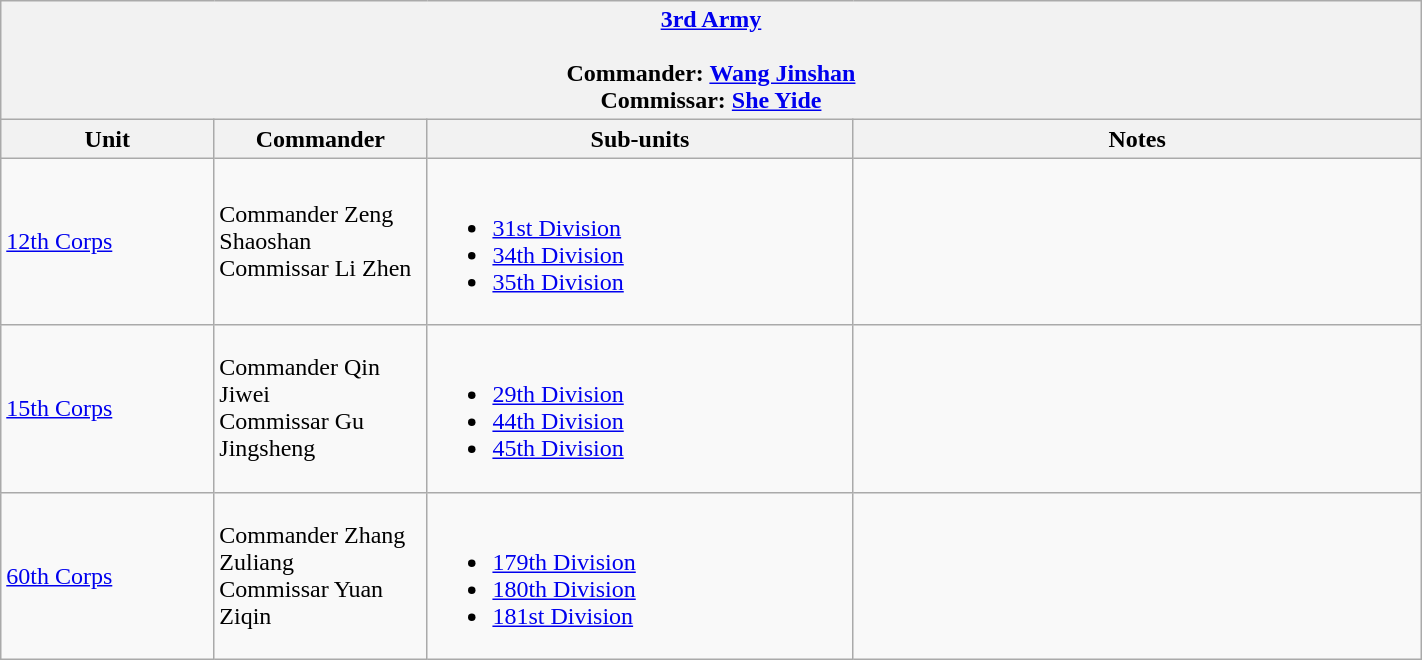<table class="wikitable" style="width: 75%">
<tr>
<th colspan="4" align= center> <a href='#'>3rd Army</a><br><br>Commander: <a href='#'>Wang Jinshan</a><br>
Commissar: <a href='#'>She Yide</a><br></th>
</tr>
<tr>
<th width=15%; align= center>Unit</th>
<th width=15%; align= center>Commander</th>
<th width=30%; align= center>Sub-units</th>
<th width=40%; align= center>Notes</th>
</tr>
<tr>
<td><a href='#'>12th Corps</a></td>
<td>Commander Zeng Shaoshan<br>Commissar Li Zhen</td>
<td><br><ul><li><a href='#'>31st Division</a></li><li><a href='#'>34th Division</a></li><li><a href='#'>35th Division</a></li></ul></td>
<td></td>
</tr>
<tr>
<td><a href='#'>15th Corps</a></td>
<td>Commander Qin Jiwei<br>Commissar Gu Jingsheng</td>
<td><br><ul><li><a href='#'>29th Division</a></li><li><a href='#'>44th Division</a></li><li><a href='#'>45th Division</a></li></ul></td>
<td></td>
</tr>
<tr>
<td><a href='#'>60th Corps</a></td>
<td>Commander Zhang Zuliang<br>Commissar Yuan Ziqin</td>
<td><br><ul><li><a href='#'>179th Division</a></li><li><a href='#'>180th Division</a></li><li><a href='#'>181st Division</a></li></ul></td>
<td></td>
</tr>
</table>
